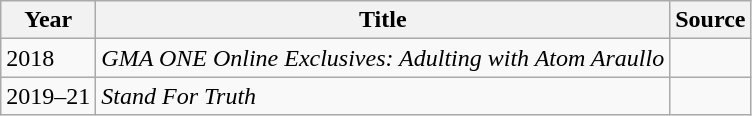<table class="wikitable">
<tr>
<th>Year</th>
<th>Title</th>
<th>Source</th>
</tr>
<tr>
<td>2018</td>
<td><em>GMA ONE Online Exclusives: Adulting with Atom Araullo</em></td>
<td></td>
</tr>
<tr>
<td>2019–21</td>
<td><em>Stand For Truth</em></td>
<td></td>
</tr>
</table>
